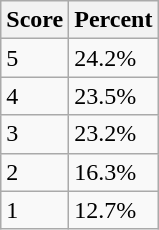<table class="wikitable">
<tr>
<th>Score</th>
<th>Percent</th>
</tr>
<tr>
<td>5</td>
<td>24.2%</td>
</tr>
<tr>
<td>4</td>
<td>23.5%</td>
</tr>
<tr>
<td>3</td>
<td>23.2%</td>
</tr>
<tr>
<td>2</td>
<td>16.3%</td>
</tr>
<tr>
<td>1</td>
<td>12.7%</td>
</tr>
</table>
